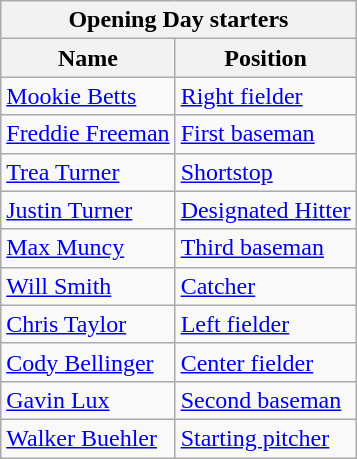<table class="wikitable" style="text-align:left">
<tr>
<th colspan="2">Opening Day starters</th>
</tr>
<tr>
<th>Name</th>
<th>Position</th>
</tr>
<tr>
<td><a href='#'>Mookie Betts</a></td>
<td><a href='#'>Right fielder</a></td>
</tr>
<tr>
<td><a href='#'>Freddie Freeman</a></td>
<td><a href='#'>First baseman</a></td>
</tr>
<tr>
<td><a href='#'>Trea Turner</a></td>
<td><a href='#'>Shortstop</a></td>
</tr>
<tr>
<td><a href='#'>Justin Turner</a></td>
<td><a href='#'>Designated Hitter</a></td>
</tr>
<tr>
<td><a href='#'>Max Muncy</a></td>
<td><a href='#'>Third baseman</a></td>
</tr>
<tr>
<td><a href='#'>Will Smith</a></td>
<td><a href='#'>Catcher</a></td>
</tr>
<tr>
<td><a href='#'>Chris Taylor</a></td>
<td><a href='#'>Left fielder</a></td>
</tr>
<tr>
<td><a href='#'>Cody Bellinger</a></td>
<td><a href='#'>Center fielder</a></td>
</tr>
<tr>
<td><a href='#'>Gavin Lux</a></td>
<td><a href='#'>Second baseman</a></td>
</tr>
<tr>
<td><a href='#'>Walker Buehler</a></td>
<td><a href='#'>Starting pitcher</a></td>
</tr>
</table>
